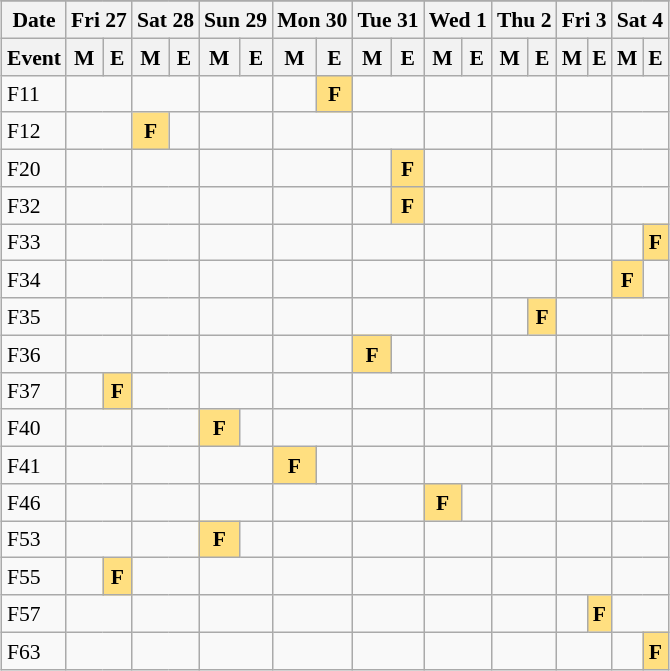<table class="wikitable" style="margin:0.5em auto; font-size:90%; line-height:1.25em;">
<tr align="center">
</tr>
<tr>
<th>Date</th>
<th colspan="2">Fri 27</th>
<th colspan="2">Sat 28</th>
<th colspan="2">Sun 29</th>
<th colspan="2">Mon 30</th>
<th colspan="2">Tue 31</th>
<th colspan="2">Wed 1</th>
<th colspan="2">Thu 2</th>
<th colspan="2">Fri 3</th>
<th colspan="2">Sat 4</th>
</tr>
<tr>
<th>Event</th>
<th>M</th>
<th>E</th>
<th>M</th>
<th>E</th>
<th>M</th>
<th>E</th>
<th>M</th>
<th>E</th>
<th>M</th>
<th>E</th>
<th>M</th>
<th>E</th>
<th>M</th>
<th>E</th>
<th>M</th>
<th>E</th>
<th>M</th>
<th>E</th>
</tr>
<tr align="center">
<td align="left">F11</td>
<td colspan="2"></td>
<td colspan="2"></td>
<td colspan="2"></td>
<td></td>
<td bgcolor="#FFDF80"><strong>F</strong></td>
<td colspan="2"></td>
<td colspan="2"></td>
<td colspan="2"></td>
<td colspan="2"></td>
<td colspan="2"></td>
</tr>
<tr align="center">
<td align="left">F12</td>
<td colspan="2"></td>
<td bgcolor="#FFDF80"><strong>F</strong></td>
<td></td>
<td colspan="2"></td>
<td colspan="2"></td>
<td colspan="2"></td>
<td colspan="2"></td>
<td colspan="2"></td>
<td colspan="2"></td>
<td colspan="2"></td>
</tr>
<tr align="center">
<td align="left">F20</td>
<td colspan="2"></td>
<td colspan="2"></td>
<td colspan="2"></td>
<td colspan="2"></td>
<td></td>
<td bgcolor="#FFDF80"><strong>F</strong></td>
<td colspan="2"></td>
<td colspan="2"></td>
<td colspan="2"></td>
<td colspan="2"></td>
</tr>
<tr align="center">
<td align="left">F32</td>
<td colspan="2"></td>
<td colspan="2"></td>
<td colspan="2"></td>
<td colspan="2"></td>
<td></td>
<td bgcolor="#FFDF80"><strong>F</strong></td>
<td colspan="2"></td>
<td colspan="2"></td>
<td colspan="2"></td>
<td colspan="2"></td>
</tr>
<tr align="center">
<td align="left">F33</td>
<td colspan="2"></td>
<td colspan="2"></td>
<td colspan="2"></td>
<td colspan="2"></td>
<td colspan="2"></td>
<td colspan="2"></td>
<td colspan="2"></td>
<td colspan="2"></td>
<td></td>
<td bgcolor="#FFDF80"><strong>F</strong></td>
</tr>
<tr align="center">
<td align="left">F34</td>
<td colspan="2"></td>
<td colspan="2"></td>
<td colspan="2"></td>
<td colspan="2"></td>
<td colspan="2"></td>
<td colspan="2"></td>
<td colspan="2"></td>
<td colspan="2"></td>
<td bgcolor="#FFDF80"><strong>F</strong></td>
<td></td>
</tr>
<tr align="center">
<td align="left">F35</td>
<td colspan="2"></td>
<td colspan="2"></td>
<td colspan="2"></td>
<td colspan="2"></td>
<td colspan="2"></td>
<td colspan="2"></td>
<td></td>
<td bgcolor="#FFDF80"><strong>F</strong></td>
<td colspan="2"></td>
<td colspan="2"></td>
</tr>
<tr align="center">
<td align="left">F36</td>
<td colspan="2"></td>
<td colspan="2"></td>
<td colspan="2"></td>
<td colspan="2"></td>
<td bgcolor="#FFDF80"><strong>F</strong></td>
<td></td>
<td colspan="2"></td>
<td colspan="2"></td>
<td colspan="2"></td>
<td colspan="2"></td>
</tr>
<tr align="center">
<td align="left">F37</td>
<td></td>
<td bgcolor="#FFDF80"><strong>F</strong></td>
<td colspan="2"></td>
<td colspan="2"></td>
<td colspan="2"></td>
<td colspan="2"></td>
<td colspan="2"></td>
<td colspan="2"></td>
<td colspan="2"></td>
<td colspan="2"></td>
</tr>
<tr align="center">
<td align="left">F40</td>
<td colspan="2"></td>
<td colspan="2"></td>
<td bgcolor="#FFDF80"><strong>F</strong></td>
<td></td>
<td colspan="2"></td>
<td colspan="2"></td>
<td colspan="2"></td>
<td colspan="2"></td>
<td colspan="2"></td>
<td colspan="2"></td>
</tr>
<tr align="center">
<td align="left">F41</td>
<td colspan="2"></td>
<td colspan="2"></td>
<td colspan="2"></td>
<td bgcolor="#FFDF80"><strong>F</strong></td>
<td></td>
<td colspan="2"></td>
<td colspan="2"></td>
<td colspan="2"></td>
<td colspan="2"></td>
<td colspan="2"></td>
</tr>
<tr align="center">
<td align="left">F46</td>
<td colspan="2"></td>
<td colspan="2"></td>
<td colspan="2"></td>
<td colspan="2"></td>
<td colspan="2"></td>
<td bgcolor="#FFDF80"><strong>F</strong></td>
<td></td>
<td colspan="2"></td>
<td colspan="2"></td>
<td colspan="2"></td>
</tr>
<tr align="center">
<td align="left">F53</td>
<td colspan="2"></td>
<td colspan="2"></td>
<td bgcolor="#FFDF80"><strong>F</strong></td>
<td></td>
<td colspan="2"></td>
<td colspan="2"></td>
<td colspan="2"></td>
<td colspan="2"></td>
<td colspan="2"></td>
<td colspan="2"></td>
</tr>
<tr align="center">
<td align="left">F55</td>
<td></td>
<td bgcolor="#FFDF80"><strong>F</strong></td>
<td colspan="2"></td>
<td colspan="2"></td>
<td colspan="2"></td>
<td colspan="2"></td>
<td colspan="2"></td>
<td colspan="2"></td>
<td colspan="2"></td>
<td colspan="2"></td>
</tr>
<tr align="center">
<td align="left">F57</td>
<td colspan="2"></td>
<td colspan="2"></td>
<td colspan="2"></td>
<td colspan="2"></td>
<td colspan="2"></td>
<td colspan="2"></td>
<td colspan="2"></td>
<td></td>
<td bgcolor="#FFDF80"><strong>F</strong></td>
<td colspan="2"></td>
</tr>
<tr align="center">
<td align="left">F63</td>
<td colspan="2"></td>
<td colspan="2"></td>
<td colspan="2"></td>
<td colspan="2"></td>
<td colspan="2"></td>
<td colspan="2"></td>
<td colspan="2"></td>
<td colspan="2"></td>
<td></td>
<td bgcolor="#FFDF80"><strong>F</strong></td>
</tr>
</table>
